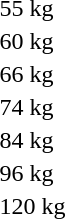<table>
<tr>
<td>55 kg<br></td>
<td></td>
<td></td>
<td></td>
</tr>
<tr>
<td>60 kg<br></td>
<td></td>
<td></td>
<td></td>
</tr>
<tr>
<td>66 kg<br></td>
<td></td>
<td></td>
<td></td>
</tr>
<tr>
<td>74 kg<br></td>
<td></td>
<td></td>
<td></td>
</tr>
<tr>
<td>84 kg<br></td>
<td></td>
<td></td>
<td></td>
</tr>
<tr>
<td>96 kg<br></td>
<td></td>
<td></td>
<td></td>
</tr>
<tr>
<td>120 kg<br></td>
<td></td>
<td></td>
<td></td>
</tr>
</table>
